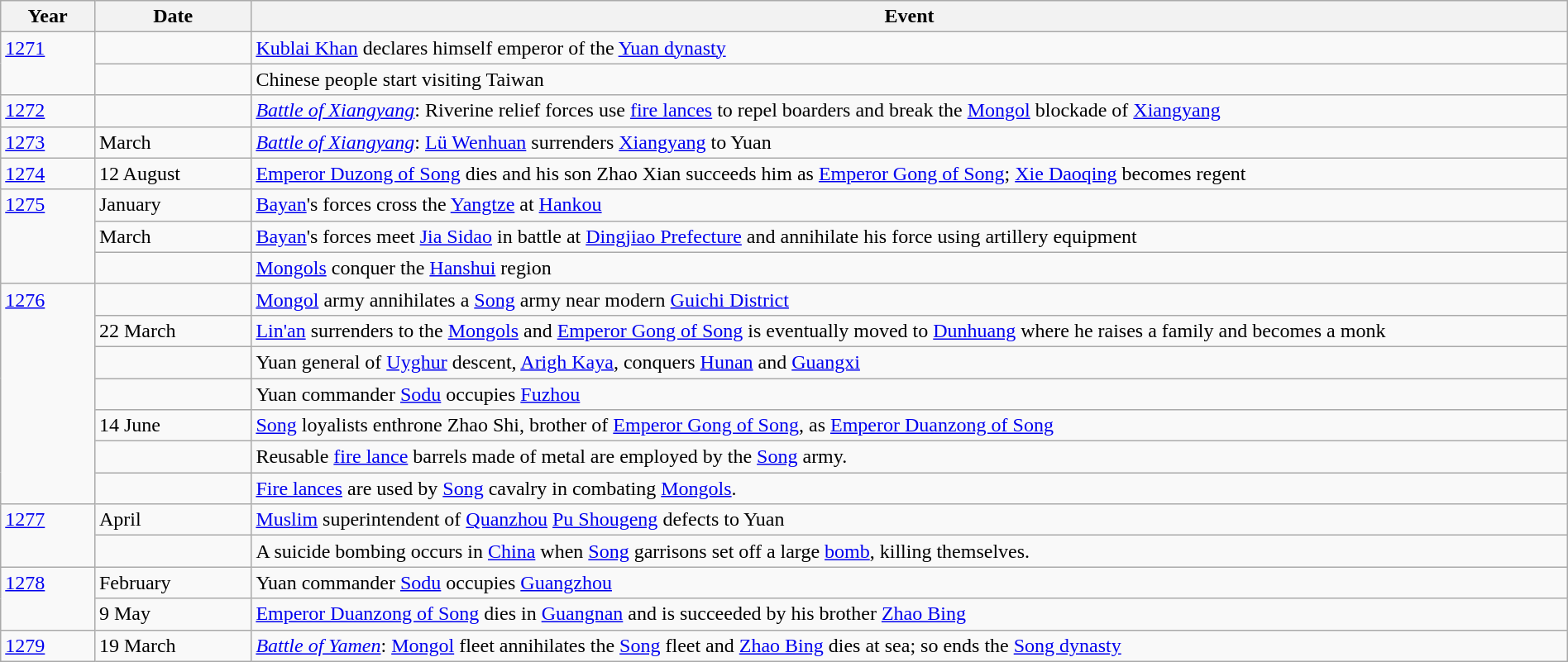<table class="wikitable" width="100%">
<tr>
<th style="width:6%">Year</th>
<th style="width:10%">Date</th>
<th>Event</th>
</tr>
<tr>
<td rowspan="2" valign="top"><a href='#'>1271</a></td>
<td></td>
<td><a href='#'>Kublai Khan</a> declares himself emperor of the <a href='#'>Yuan dynasty</a></td>
</tr>
<tr>
<td></td>
<td>Chinese people start visiting Taiwan</td>
</tr>
<tr>
<td><a href='#'>1272</a></td>
<td></td>
<td><em><a href='#'>Battle of Xiangyang</a></em>: Riverine relief forces use <a href='#'>fire lances</a> to repel boarders and break the <a href='#'>Mongol</a> blockade of <a href='#'>Xiangyang</a></td>
</tr>
<tr>
<td><a href='#'>1273</a></td>
<td>March</td>
<td><em><a href='#'>Battle of Xiangyang</a></em>: <a href='#'>Lü Wenhuan</a> surrenders <a href='#'>Xiangyang</a> to Yuan</td>
</tr>
<tr>
<td><a href='#'>1274</a></td>
<td>12 August</td>
<td><a href='#'>Emperor Duzong of Song</a> dies and his son Zhao Xian succeeds him as <a href='#'>Emperor Gong of Song</a>; <a href='#'>Xie Daoqing</a> becomes regent</td>
</tr>
<tr>
<td rowspan="3" valign="top"><a href='#'>1275</a></td>
<td>January</td>
<td><a href='#'>Bayan</a>'s forces cross the <a href='#'>Yangtze</a> at <a href='#'>Hankou</a></td>
</tr>
<tr>
<td>March</td>
<td><a href='#'>Bayan</a>'s forces meet <a href='#'>Jia Sidao</a> in battle at <a href='#'>Dingjiao Prefecture</a> and annihilate his force using artillery equipment</td>
</tr>
<tr>
<td></td>
<td><a href='#'>Mongols</a> conquer the <a href='#'>Hanshui</a> region</td>
</tr>
<tr>
<td rowspan="7" valign="top"><a href='#'>1276</a></td>
<td></td>
<td><a href='#'>Mongol</a> army annihilates a <a href='#'>Song</a> army near modern <a href='#'>Guichi District</a></td>
</tr>
<tr>
<td>22 March</td>
<td><a href='#'>Lin'an</a> surrenders to the <a href='#'>Mongols</a> and <a href='#'>Emperor Gong of Song</a> is eventually moved to <a href='#'>Dunhuang</a> where he raises a family and becomes a monk</td>
</tr>
<tr>
<td></td>
<td>Yuan general of <a href='#'>Uyghur</a> descent, <a href='#'>Arigh Kaya</a>, conquers <a href='#'>Hunan</a> and <a href='#'>Guangxi</a></td>
</tr>
<tr>
<td></td>
<td>Yuan commander <a href='#'>Sodu</a> occupies <a href='#'>Fuzhou</a></td>
</tr>
<tr>
<td>14 June</td>
<td><a href='#'>Song</a> loyalists enthrone Zhao Shi, brother of <a href='#'>Emperor Gong of Song</a>, as <a href='#'>Emperor Duanzong of Song</a></td>
</tr>
<tr>
<td></td>
<td>Reusable <a href='#'>fire lance</a> barrels made of metal are employed by the <a href='#'>Song</a> army.</td>
</tr>
<tr>
<td></td>
<td><a href='#'>Fire lances</a> are used by <a href='#'>Song</a> cavalry in combating <a href='#'>Mongols</a>.</td>
</tr>
<tr>
<td rowspan="2" valign="top"><a href='#'>1277</a></td>
<td>April</td>
<td><a href='#'>Muslim</a> superintendent of <a href='#'>Quanzhou</a> <a href='#'>Pu Shougeng</a> defects to Yuan </td>
</tr>
<tr>
<td></td>
<td>A suicide bombing occurs in <a href='#'>China</a> when <a href='#'>Song</a> garrisons set off a large <a href='#'>bomb</a>, killing themselves.</td>
</tr>
<tr>
<td rowspan="2" valign="top"><a href='#'>1278</a></td>
<td>February</td>
<td>Yuan commander <a href='#'>Sodu</a> occupies <a href='#'>Guangzhou</a></td>
</tr>
<tr>
<td>9 May</td>
<td><a href='#'>Emperor Duanzong of Song</a> dies in <a href='#'>Guangnan</a> and is succeeded by his brother <a href='#'>Zhao Bing</a></td>
</tr>
<tr>
<td><a href='#'>1279</a></td>
<td>19 March</td>
<td><em><a href='#'>Battle of Yamen</a></em>: <a href='#'>Mongol</a> fleet annihilates the <a href='#'>Song</a> fleet and <a href='#'>Zhao Bing</a> dies at sea; so ends the <a href='#'>Song dynasty</a></td>
</tr>
</table>
